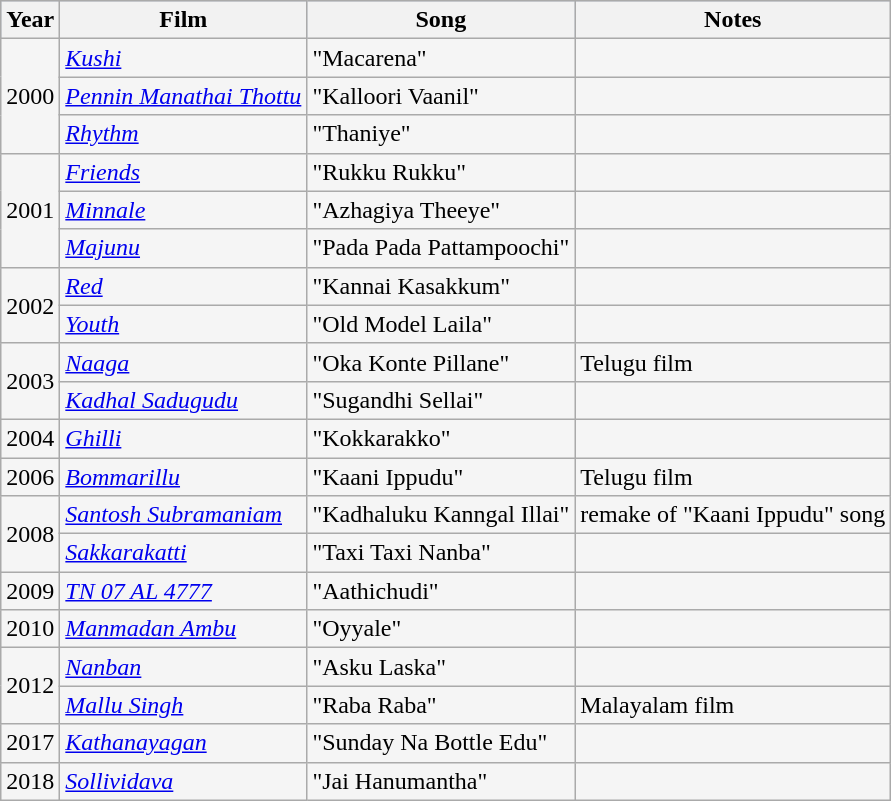<table class="wikitable sortable" style="background:#f5f5f5;">
<tr style="background:#B0C4DE;">
<th>Year</th>
<th>Film</th>
<th>Song</th>
<th>Notes</th>
</tr>
<tr>
<td rowspan="3">2000</td>
<td><em><a href='#'>Kushi</a></em></td>
<td>"Macarena"</td>
<td></td>
</tr>
<tr>
<td><em><a href='#'>Pennin Manathai Thottu</a></em></td>
<td>"Kalloori Vaanil"</td>
<td></td>
</tr>
<tr>
<td><em><a href='#'>Rhythm</a></em></td>
<td>"Thaniye"</td>
<td></td>
</tr>
<tr>
<td rowspan="3">2001</td>
<td><em><a href='#'>Friends</a></em></td>
<td>"Rukku Rukku"</td>
<td></td>
</tr>
<tr>
<td><em><a href='#'>Minnale</a></em></td>
<td>"Azhagiya Theeye"</td>
<td></td>
</tr>
<tr>
<td><em><a href='#'>Majunu</a></em></td>
<td>"Pada Pada Pattampoochi"</td>
<td></td>
</tr>
<tr>
<td rowspan="2">2002</td>
<td><em><a href='#'>Red</a></em></td>
<td>"Kannai Kasakkum"</td>
<td></td>
</tr>
<tr>
<td><em><a href='#'>Youth</a></em></td>
<td>"Old Model Laila"</td>
<td></td>
</tr>
<tr>
<td rowspan="2">2003</td>
<td><em><a href='#'>Naaga</a></em></td>
<td>"Oka Konte Pillane"</td>
<td>Telugu film</td>
</tr>
<tr>
<td><em><a href='#'>Kadhal Sadugudu</a></em></td>
<td>"Sugandhi Sellai"</td>
<td></td>
</tr>
<tr>
<td>2004</td>
<td><em><a href='#'>Ghilli</a></em></td>
<td>"Kokkarakko"</td>
<td></td>
</tr>
<tr>
<td>2006</td>
<td><em><a href='#'>Bommarillu</a></em></td>
<td>"Kaani Ippudu"</td>
<td>Telugu film</td>
</tr>
<tr>
<td rowspan="2">2008</td>
<td><em><a href='#'>Santosh Subramaniam</a></em></td>
<td>"Kadhaluku Kanngal Illai"</td>
<td>remake of "Kaani Ippudu" song</td>
</tr>
<tr>
<td><em><a href='#'>Sakkarakatti</a></em></td>
<td>"Taxi Taxi Nanba"</td>
<td></td>
</tr>
<tr>
<td>2009</td>
<td><em><a href='#'>TN 07 AL 4777</a></em></td>
<td>"Aathichudi"</td>
<td></td>
</tr>
<tr>
<td>2010</td>
<td><em><a href='#'>Manmadan Ambu</a></em></td>
<td>"Oyyale"</td>
<td></td>
</tr>
<tr>
<td rowspan="2">2012</td>
<td><em><a href='#'>Nanban</a></em></td>
<td>"Asku Laska"</td>
<td></td>
</tr>
<tr>
<td><em><a href='#'>Mallu Singh</a></em></td>
<td>"Raba Raba"</td>
<td>Malayalam film</td>
</tr>
<tr>
<td>2017</td>
<td><em><a href='#'>Kathanayagan</a></em></td>
<td>"Sunday Na Bottle Edu"</td>
<td></td>
</tr>
<tr>
<td>2018</td>
<td><em><a href='#'>Sollividava</a></em></td>
<td>"Jai Hanumantha"</td>
<td></td>
</tr>
</table>
